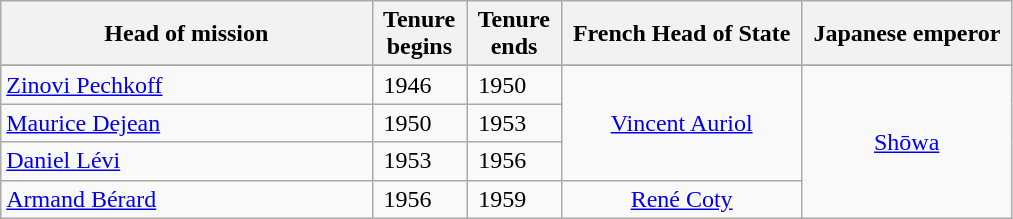<table class="wikitable">
<tr>
<th>Head of mission</th>
<th> Tenure <br> begins</th>
<th> Tenure <br> ends</th>
<th> French Head of State </th>
<th> Japanese emperor </th>
</tr>
<tr>
</tr>
<tr>
<td><a href='#'>Zinovi Pechkoff</a>                                   </td>
<td> 1946</td>
<td> 1950</td>
<td rowspan="3" style="text-align:center;"><a href='#'>Vincent Auriol</a></td>
<td rowspan="4" style="text-align:center;"><a href='#'>Shōwa</a></td>
</tr>
<tr>
<td><a href='#'>Maurice Dejean</a></td>
<td> 1950</td>
<td> 1953</td>
</tr>
<tr>
<td><a href='#'>Daniel Lévi</a></td>
<td> 1953</td>
<td> 1956</td>
</tr>
<tr>
<td><a href='#'>Armand Bérard</a></td>
<td> 1956</td>
<td> 1959</td>
<td style="text-align:center;"><a href='#'>René Coty</a></td>
</tr>
</table>
